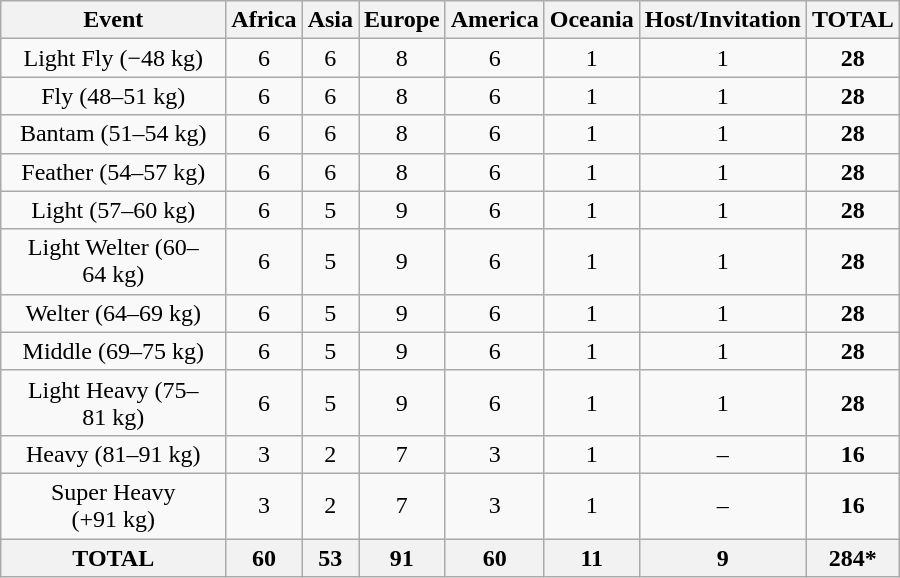<table class="wikitable" width=600 style="text-align:center;">
<tr>
<th>Event</th>
<th>Africa</th>
<th>Asia</th>
<th>Europe</th>
<th>America</th>
<th>Oceania</th>
<th>Host/Invitation</th>
<th>TOTAL</th>
</tr>
<tr>
<td>Light Fly (−48 kg)</td>
<td>6</td>
<td>6</td>
<td>8</td>
<td>6</td>
<td>1</td>
<td>1</td>
<td><strong>28</strong></td>
</tr>
<tr>
<td>Fly (48–51 kg)</td>
<td>6</td>
<td>6</td>
<td>8</td>
<td>6</td>
<td>1</td>
<td>1</td>
<td><strong>28</strong></td>
</tr>
<tr>
<td>Bantam (51–54 kg)</td>
<td>6</td>
<td>6</td>
<td>8</td>
<td>6</td>
<td>1</td>
<td>1</td>
<td><strong>28</strong></td>
</tr>
<tr>
<td>Feather (54–57 kg)</td>
<td>6</td>
<td>6</td>
<td>8</td>
<td>6</td>
<td>1</td>
<td>1</td>
<td><strong>28</strong></td>
</tr>
<tr>
<td>Light (57–60 kg)</td>
<td>6</td>
<td>5</td>
<td>9</td>
<td>6</td>
<td>1</td>
<td>1</td>
<td><strong>28</strong></td>
</tr>
<tr>
<td>Light Welter (60–64 kg)</td>
<td>6</td>
<td>5</td>
<td>9</td>
<td>6</td>
<td>1</td>
<td>1</td>
<td><strong>28</strong></td>
</tr>
<tr>
<td>Welter (64–69 kg)</td>
<td>6</td>
<td>5</td>
<td>9</td>
<td>6</td>
<td>1</td>
<td>1</td>
<td><strong>28</strong></td>
</tr>
<tr>
<td>Middle (69–75 kg)</td>
<td>6</td>
<td>5</td>
<td>9</td>
<td>6</td>
<td>1</td>
<td>1</td>
<td><strong>28</strong></td>
</tr>
<tr>
<td>Light Heavy (75–81 kg)</td>
<td>6</td>
<td>5</td>
<td>9</td>
<td>6</td>
<td>1</td>
<td>1</td>
<td><strong>28</strong></td>
</tr>
<tr>
<td>Heavy (81–91 kg)</td>
<td>3</td>
<td>2</td>
<td>7</td>
<td>3</td>
<td>1</td>
<td>–</td>
<td><strong>16</strong></td>
</tr>
<tr>
<td>Super Heavy (+91 kg)</td>
<td>3</td>
<td>2</td>
<td>7</td>
<td>3</td>
<td>1</td>
<td>–</td>
<td><strong>16</strong></td>
</tr>
<tr>
<th>TOTAL</th>
<th>60</th>
<th>53</th>
<th>91</th>
<th>60</th>
<th>11</th>
<th>9</th>
<th>284*</th>
</tr>
</table>
